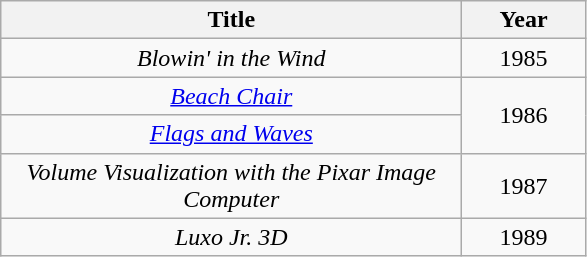<table class="wikitable sortable" style="max-width: 1000px; text-align: center;">
<tr>
<th width="300">Title</th>
<th width="75">Year</th>
</tr>
<tr>
<td><em>Blowin' in the Wind</em></td>
<td>1985</td>
</tr>
<tr>
<td><em><a href='#'>Beach Chair</a></em></td>
<td rowspan=2>1986</td>
</tr>
<tr>
<td><em><a href='#'>Flags and Waves</a></em></td>
</tr>
<tr>
<td><em>Volume Visualization with the Pixar Image Computer</em></td>
<td>1987</td>
</tr>
<tr>
<td><em>Luxo Jr. 3D</em></td>
<td>1989</td>
</tr>
</table>
